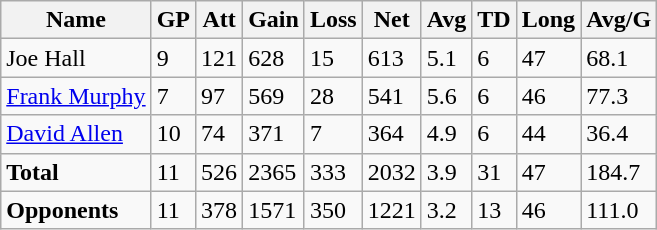<table class="wikitable" style="white-space:nowrap;">
<tr>
<th>Name</th>
<th>GP</th>
<th>Att</th>
<th>Gain</th>
<th>Loss</th>
<th>Net</th>
<th>Avg</th>
<th>TD</th>
<th>Long</th>
<th>Avg/G</th>
</tr>
<tr>
<td>Joe Hall</td>
<td>9</td>
<td>121</td>
<td>628</td>
<td>15</td>
<td>613</td>
<td>5.1</td>
<td>6</td>
<td>47</td>
<td>68.1</td>
</tr>
<tr>
<td><a href='#'>Frank Murphy</a></td>
<td>7</td>
<td>97</td>
<td>569</td>
<td>28</td>
<td>541</td>
<td>5.6</td>
<td>6</td>
<td>46</td>
<td>77.3</td>
</tr>
<tr>
<td><a href='#'>David Allen</a></td>
<td>10</td>
<td>74</td>
<td>371</td>
<td>7</td>
<td>364</td>
<td>4.9</td>
<td>6</td>
<td>44</td>
<td>36.4</td>
</tr>
<tr>
<td><strong>Total</strong></td>
<td>11</td>
<td>526</td>
<td>2365</td>
<td>333</td>
<td>2032</td>
<td>3.9</td>
<td>31</td>
<td>47</td>
<td>184.7</td>
</tr>
<tr>
<td><strong>Opponents</strong></td>
<td>11</td>
<td>378</td>
<td>1571</td>
<td>350</td>
<td>1221</td>
<td>3.2</td>
<td>13</td>
<td>46</td>
<td>111.0</td>
</tr>
</table>
